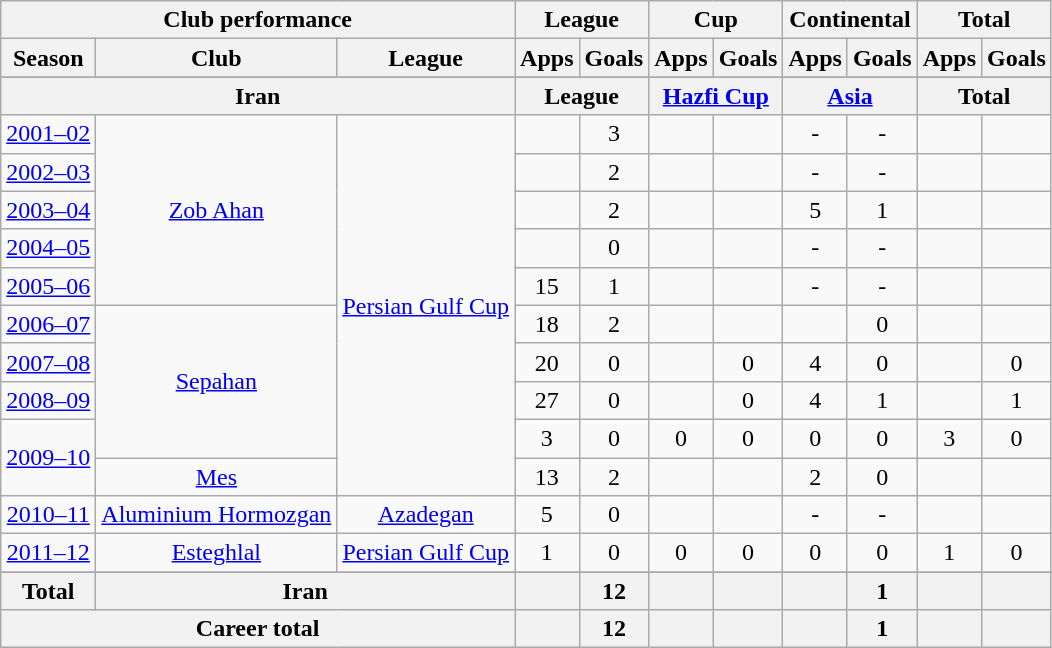<table class="wikitable" style="text-align:center">
<tr>
<th colspan=3>Club performance</th>
<th colspan=2>League</th>
<th colspan=2>Cup</th>
<th colspan=2>Continental</th>
<th colspan=2>Total</th>
</tr>
<tr>
<th>Season</th>
<th>Club</th>
<th>League</th>
<th>Apps</th>
<th>Goals</th>
<th>Apps</th>
<th>Goals</th>
<th>Apps</th>
<th>Goals</th>
<th>Apps</th>
<th>Goals</th>
</tr>
<tr>
</tr>
<tr>
<th colspan=3>Iran</th>
<th colspan=2>League</th>
<th colspan=2><a href='#'>Hazfi Cup</a></th>
<th colspan=2><a href='#'>Asia</a></th>
<th colspan=2>Total</th>
</tr>
<tr>
<td><a href='#'>2001–02</a></td>
<td rowspan="5"><a href='#'>Zob Ahan</a></td>
<td rowspan="10"><a href='#'>Persian Gulf Cup</a></td>
<td></td>
<td>3</td>
<td></td>
<td></td>
<td>-</td>
<td>-</td>
<td></td>
<td></td>
</tr>
<tr>
<td><a href='#'>2002–03</a></td>
<td></td>
<td>2</td>
<td></td>
<td></td>
<td>-</td>
<td>-</td>
<td></td>
<td></td>
</tr>
<tr>
<td><a href='#'>2003–04</a></td>
<td></td>
<td>2</td>
<td></td>
<td></td>
<td>5</td>
<td>1</td>
<td></td>
<td></td>
</tr>
<tr>
<td><a href='#'>2004–05</a></td>
<td></td>
<td>0</td>
<td></td>
<td></td>
<td>-</td>
<td>-</td>
<td></td>
<td></td>
</tr>
<tr>
<td><a href='#'>2005–06</a></td>
<td>15</td>
<td>1</td>
<td></td>
<td></td>
<td>-</td>
<td>-</td>
<td></td>
<td></td>
</tr>
<tr>
<td><a href='#'>2006–07</a></td>
<td rowspan="4"><a href='#'>Sepahan</a></td>
<td>18</td>
<td>2</td>
<td></td>
<td></td>
<td></td>
<td>0</td>
<td></td>
<td></td>
</tr>
<tr>
<td><a href='#'>2007–08</a></td>
<td>20</td>
<td>0</td>
<td></td>
<td>0</td>
<td>4</td>
<td>0</td>
<td></td>
<td>0</td>
</tr>
<tr>
<td><a href='#'>2008–09</a></td>
<td>27</td>
<td>0</td>
<td></td>
<td>0</td>
<td>4</td>
<td>1</td>
<td></td>
<td>1</td>
</tr>
<tr>
<td rowspan="2"><a href='#'>2009–10</a></td>
<td>3</td>
<td>0</td>
<td>0</td>
<td>0</td>
<td>0</td>
<td>0</td>
<td>3</td>
<td>0</td>
</tr>
<tr>
<td><a href='#'>Mes</a></td>
<td>13</td>
<td>2</td>
<td></td>
<td></td>
<td>2</td>
<td>0</td>
<td></td>
<td></td>
</tr>
<tr>
<td><a href='#'>2010–11</a></td>
<td rowspan="1"><a href='#'>Aluminium Hormozgan</a></td>
<td rowspan="1"><a href='#'>Azadegan</a></td>
<td>5</td>
<td>0</td>
<td></td>
<td></td>
<td>-</td>
<td>-</td>
<td></td>
<td></td>
</tr>
<tr>
<td><a href='#'>2011–12</a></td>
<td rowspan="1"><a href='#'>Esteghlal</a></td>
<td rowspan="1"><a href='#'>Persian Gulf Cup</a></td>
<td>1</td>
<td>0</td>
<td>0</td>
<td>0</td>
<td>0</td>
<td>0</td>
<td>1</td>
<td>0</td>
</tr>
<tr>
</tr>
<tr 0|->
<th rowspan=1>Total</th>
<th colspan=2>Iran</th>
<th></th>
<th>12</th>
<th></th>
<th></th>
<th></th>
<th>1</th>
<th></th>
<th></th>
</tr>
<tr>
<th colspan=3>Career total</th>
<th></th>
<th>12</th>
<th></th>
<th></th>
<th></th>
<th>1</th>
<th></th>
<th></th>
</tr>
</table>
